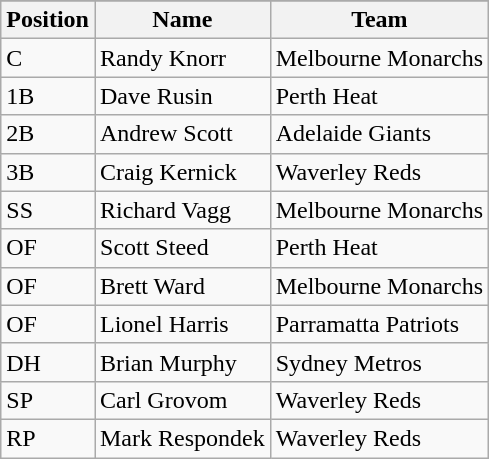<table class="wikitable">
<tr>
</tr>
<tr>
<th>Position</th>
<th>Name</th>
<th>Team</th>
</tr>
<tr>
<td>C</td>
<td>Randy Knorr</td>
<td>Melbourne Monarchs</td>
</tr>
<tr>
<td>1B</td>
<td>Dave Rusin</td>
<td>Perth Heat</td>
</tr>
<tr>
<td>2B</td>
<td>Andrew Scott</td>
<td>Adelaide Giants</td>
</tr>
<tr>
<td>3B</td>
<td>Craig Kernick</td>
<td>Waverley Reds</td>
</tr>
<tr>
<td>SS</td>
<td>Richard Vagg</td>
<td>Melbourne Monarchs</td>
</tr>
<tr>
<td>OF</td>
<td>Scott Steed</td>
<td>Perth Heat</td>
</tr>
<tr>
<td>OF</td>
<td>Brett Ward</td>
<td>Melbourne Monarchs</td>
</tr>
<tr>
<td>OF</td>
<td>Lionel Harris</td>
<td>Parramatta Patriots</td>
</tr>
<tr>
<td>DH</td>
<td>Brian Murphy</td>
<td>Sydney Metros</td>
</tr>
<tr>
<td>SP</td>
<td>Carl Grovom</td>
<td>Waverley Reds</td>
</tr>
<tr>
<td>RP</td>
<td>Mark Respondek</td>
<td>Waverley Reds</td>
</tr>
</table>
